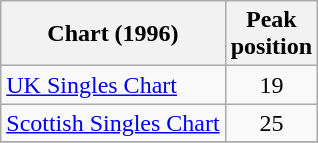<table class="wikitable sortable">
<tr>
<th>Chart (1996)</th>
<th>Peak<br>position</th>
</tr>
<tr>
<td align="left"><a href='#'>UK Singles Chart</a></td>
<td align="center">19</td>
</tr>
<tr>
<td align="left"><a href='#'>Scottish Singles Chart</a></td>
<td align="center">25</td>
</tr>
<tr>
</tr>
</table>
